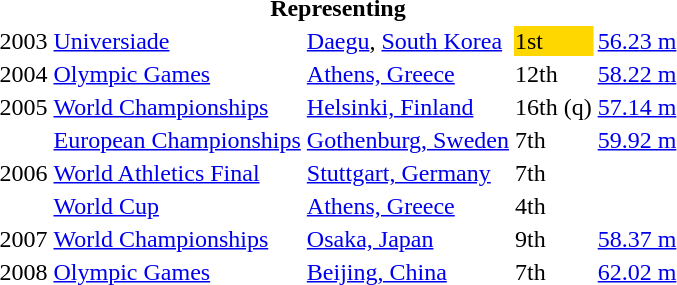<table>
<tr>
<th colspan="5">Representing </th>
</tr>
<tr>
<td>2003</td>
<td><a href='#'>Universiade</a></td>
<td><a href='#'>Daegu</a>, <a href='#'>South Korea</a></td>
<td bgcolor="gold">1st</td>
<td><a href='#'>56.23 m</a></td>
</tr>
<tr>
<td>2004</td>
<td><a href='#'>Olympic Games</a></td>
<td><a href='#'>Athens, Greece</a></td>
<td>12th</td>
<td><a href='#'>58.22 m</a></td>
</tr>
<tr>
<td>2005</td>
<td><a href='#'>World Championships</a></td>
<td><a href='#'>Helsinki, Finland</a></td>
<td>16th (q)</td>
<td><a href='#'>57.14 m</a></td>
</tr>
<tr>
<td rowspan=3>2006</td>
<td><a href='#'>European Championships</a></td>
<td><a href='#'>Gothenburg, Sweden</a></td>
<td>7th</td>
<td><a href='#'>59.92 m</a></td>
</tr>
<tr>
<td><a href='#'>World Athletics Final</a></td>
<td><a href='#'>Stuttgart, Germany</a></td>
<td>7th</td>
<td></td>
</tr>
<tr>
<td><a href='#'>World Cup</a></td>
<td><a href='#'>Athens, Greece</a></td>
<td>4th</td>
<td></td>
</tr>
<tr>
<td>2007</td>
<td><a href='#'>World Championships</a></td>
<td><a href='#'>Osaka, Japan</a></td>
<td>9th</td>
<td><a href='#'>58.37 m</a></td>
</tr>
<tr>
<td>2008</td>
<td><a href='#'>Olympic Games</a></td>
<td><a href='#'>Beijing, China</a></td>
<td>7th</td>
<td><a href='#'>62.02 m</a></td>
</tr>
</table>
